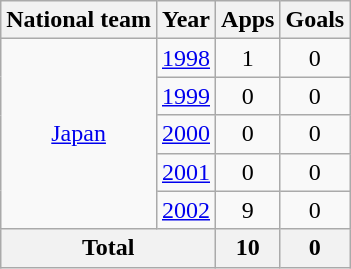<table class="wikitable" style="text-align:center">
<tr>
<th>National team</th>
<th>Year</th>
<th>Apps</th>
<th>Goals</th>
</tr>
<tr>
<td rowspan="5"><a href='#'>Japan</a></td>
<td><a href='#'>1998</a></td>
<td>1</td>
<td>0</td>
</tr>
<tr>
<td><a href='#'>1999</a></td>
<td>0</td>
<td>0</td>
</tr>
<tr>
<td><a href='#'>2000</a></td>
<td>0</td>
<td>0</td>
</tr>
<tr>
<td><a href='#'>2001</a></td>
<td>0</td>
<td>0</td>
</tr>
<tr>
<td><a href='#'>2002</a></td>
<td>9</td>
<td>0</td>
</tr>
<tr>
<th colspan="2">Total</th>
<th>10</th>
<th>0</th>
</tr>
</table>
